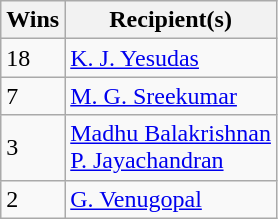<table class="wikitable">
<tr>
<th>Wins</th>
<th>Recipient(s)</th>
</tr>
<tr>
<td>18</td>
<td><a href='#'>K. J. Yesudas</a></td>
</tr>
<tr>
<td>7</td>
<td><a href='#'>M. G. Sreekumar</a></td>
</tr>
<tr>
<td>3</td>
<td><a href='#'>Madhu Balakrishnan</a><br><a href='#'>P. Jayachandran</a></td>
</tr>
<tr>
<td>2</td>
<td><a href='#'>G. Venugopal</a></td>
</tr>
</table>
